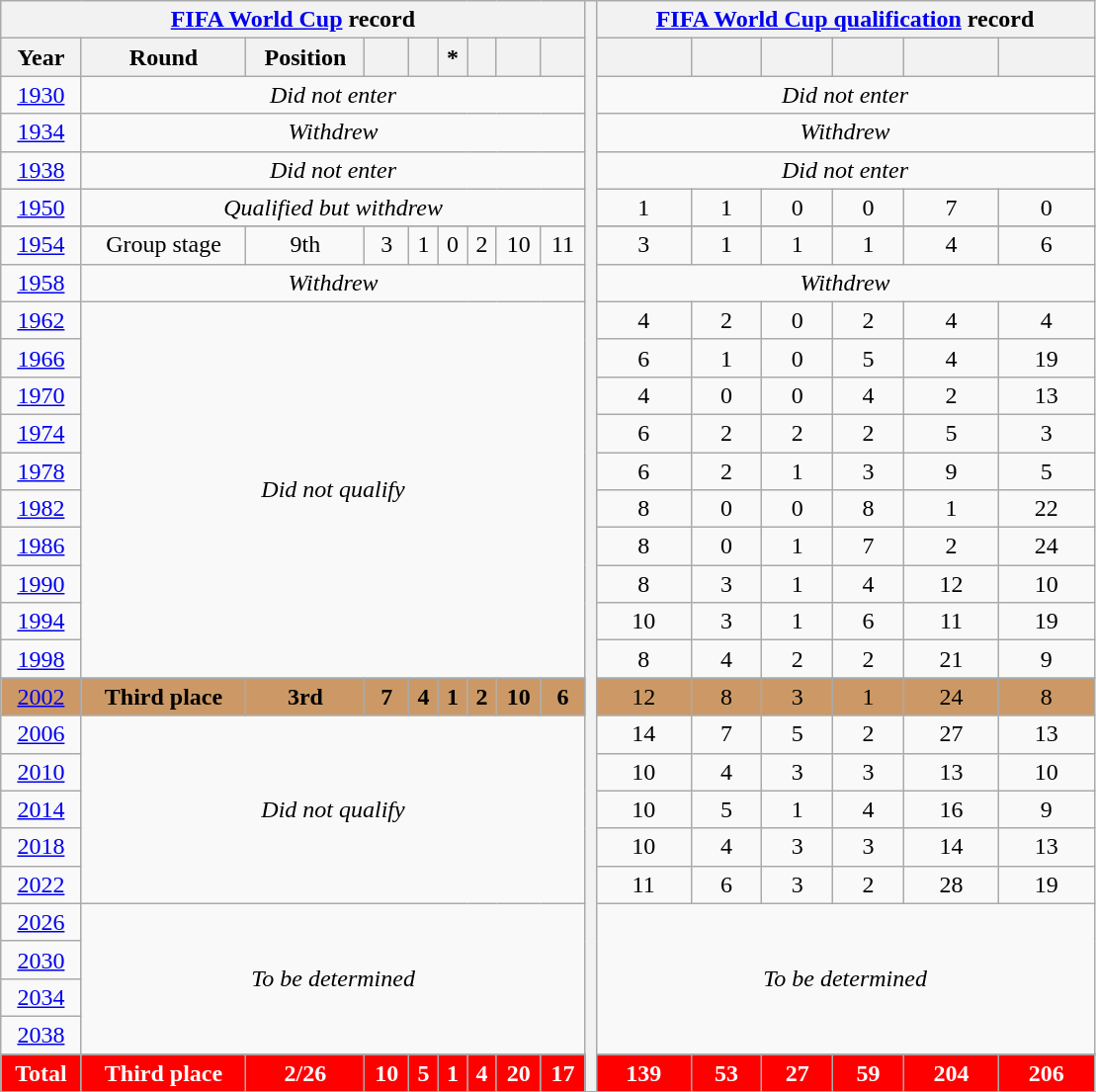<table class="wikitable" style="text-align: center;">
<tr>
<th colspan=9><a href='#'>FIFA World Cup</a> record</th>
<th style="width:1%;" rowspan="39"></th>
<th colspan=6><a href='#'>FIFA World Cup qualification</a> record</th>
</tr>
<tr>
<th>Year</th>
<th>Round</th>
<th>Position</th>
<th></th>
<th></th>
<th>*</th>
<th></th>
<th></th>
<th></th>
<th></th>
<th></th>
<th></th>
<th></th>
<th></th>
<th></th>
</tr>
<tr>
<td> <a href='#'>1930</a></td>
<td colspan=8><em>Did not enter</em></td>
<td colspan=6><em>Did not enter</em></td>
</tr>
<tr>
<td> <a href='#'>1934</a></td>
<td colspan=8><em>Withdrew</em></td>
<td colspan=6><em>Withdrew</em></td>
</tr>
<tr>
<td> <a href='#'>1938</a></td>
<td colspan=8><em>Did not enter</em></td>
<td colspan=6><em>Did not enter</em></td>
</tr>
<tr>
<td> <a href='#'>1950</a></td>
<td colspan=8><em>Qualified but withdrew</em></td>
<td>1</td>
<td>1</td>
<td>0</td>
<td>0</td>
<td>7</td>
<td>0</td>
</tr>
<tr>
</tr>
<tr>
<td> <a href='#'>1954</a></td>
<td>Group stage</td>
<td>9th</td>
<td>3</td>
<td>1</td>
<td>0</td>
<td>2</td>
<td>10</td>
<td>11</td>
<td>3</td>
<td>1</td>
<td>1</td>
<td>1</td>
<td>4</td>
<td>6</td>
</tr>
<tr>
<td> <a href='#'>1958</a></td>
<td colspan=8><em>Withdrew</em></td>
<td colspan=6><em>Withdrew</em></td>
</tr>
<tr>
<td> <a href='#'>1962</a></td>
<td colspan=8 rowspan=10><em>Did not qualify</em></td>
<td>4</td>
<td>2</td>
<td>0</td>
<td>2</td>
<td>4</td>
<td>4</td>
</tr>
<tr>
<td> <a href='#'>1966</a></td>
<td>6</td>
<td>1</td>
<td>0</td>
<td>5</td>
<td>4</td>
<td>19</td>
</tr>
<tr>
<td> <a href='#'>1970</a></td>
<td>4</td>
<td>0</td>
<td>0</td>
<td>4</td>
<td>2</td>
<td>13</td>
</tr>
<tr>
<td> <a href='#'>1974</a></td>
<td>6</td>
<td>2</td>
<td>2</td>
<td>2</td>
<td>5</td>
<td>3</td>
</tr>
<tr>
<td> <a href='#'>1978</a></td>
<td>6</td>
<td>2</td>
<td>1</td>
<td>3</td>
<td>9</td>
<td>5</td>
</tr>
<tr>
<td> <a href='#'>1982</a></td>
<td>8</td>
<td>0</td>
<td>0</td>
<td>8</td>
<td>1</td>
<td>22</td>
</tr>
<tr>
<td> <a href='#'>1986</a></td>
<td>8</td>
<td>0</td>
<td>1</td>
<td>7</td>
<td>2</td>
<td>24</td>
</tr>
<tr>
<td> <a href='#'>1990</a></td>
<td>8</td>
<td>3</td>
<td>1</td>
<td>4</td>
<td>12</td>
<td>10</td>
</tr>
<tr>
<td> <a href='#'>1994</a></td>
<td>10</td>
<td>3</td>
<td>1</td>
<td>6</td>
<td>11</td>
<td>19</td>
</tr>
<tr>
<td> <a href='#'>1998</a></td>
<td>8</td>
<td>4</td>
<td>2</td>
<td>2</td>
<td>21</td>
<td>9</td>
</tr>
<tr style="background:#cc9966;">
<td>  <a href='#'>2002</a></td>
<td><strong>Third place</strong></td>
<td><strong>3rd</strong></td>
<td><strong>7</strong></td>
<td><strong>4</strong></td>
<td><strong>1</strong></td>
<td><strong>2</strong></td>
<td><strong>10</strong></td>
<td><strong>6</strong></td>
<td>12</td>
<td>8</td>
<td>3</td>
<td>1</td>
<td>24</td>
<td>8</td>
</tr>
<tr>
<td> <a href='#'>2006</a></td>
<td colspan=8 rowspan=5><em>Did not qualify</em></td>
<td>14</td>
<td>7</td>
<td>5</td>
<td>2</td>
<td>27</td>
<td>13</td>
</tr>
<tr>
<td> <a href='#'>2010</a></td>
<td>10</td>
<td>4</td>
<td>3</td>
<td>3</td>
<td>13</td>
<td>10</td>
</tr>
<tr>
<td> <a href='#'>2014</a></td>
<td>10</td>
<td>5</td>
<td>1</td>
<td>4</td>
<td>16</td>
<td>9</td>
</tr>
<tr>
<td> <a href='#'>2018</a></td>
<td>10</td>
<td>4</td>
<td>3</td>
<td>3</td>
<td>14</td>
<td>13</td>
</tr>
<tr>
<td> <a href='#'>2022</a></td>
<td>11</td>
<td>6</td>
<td>3</td>
<td>2</td>
<td>28</td>
<td>19</td>
</tr>
<tr>
<td>   <a href='#'>2026</a></td>
<td colspan=8 rowspan=4><em>To be determined</em></td>
<td colspan=6 rowspan=4><em>To be determined</em></td>
</tr>
<tr>
<td>      <a href='#'>2030</a></td>
</tr>
<tr>
<td> <a href='#'>2034</a></td>
</tr>
<tr>
<td> <a href='#'>2038</a></td>
</tr>
<tr>
</tr>
<tr style="color:white;">
<th style="background:#ff0000;"><strong>Total</strong></th>
<th style="background:#ff0000;"><strong>Third place</strong></th>
<th style="background:#ff0000;"><strong>2/26</strong></th>
<th style="background:#ff0000;"><strong>10</strong></th>
<th style="background:#ff0000;"><strong>5</strong></th>
<th style="background:#ff0000;"><strong>1</strong></th>
<th style="background:#ff0000;"><strong>4</strong></th>
<th style="background:#ff0000;"><strong>20</strong></th>
<th style="background:#ff0000;"><strong>17</strong></th>
<th style="background:#ff0000;"><strong>139</strong></th>
<th style="background:#ff0000;"><strong>53</strong></th>
<th style="background:#ff0000;"><strong>27</strong></th>
<th style="background:#ff0000;"><strong>59</strong></th>
<th style="background:#ff0000;"><strong>204</strong></th>
<th style="background:#ff0000;"><strong>206</strong></th>
</tr>
</table>
